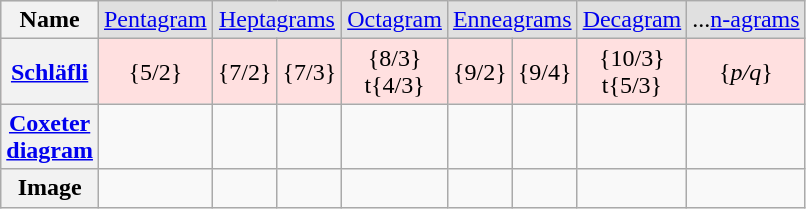<table class="wikitable" style="text-align:center;">
<tr bgcolor="#e0e0e0">
<th>Name</th>
<td><a href='#'>Pentagram</a></td>
<td colspan="2"><a href='#'>Heptagrams</a></td>
<td><a href='#'>Octagram</a></td>
<td colspan="2"><a href='#'>Enneagrams</a></td>
<td><a href='#'>Decagram</a></td>
<td>...<a href='#'>n-agrams</a></td>
</tr>
<tr bgcolor="#ffe0e0">
<th><a href='#'>Schläfli</a></th>
<td>{5/2}</td>
<td>{7/2}</td>
<td>{7/3}</td>
<td>{8/3}<br>t{4/3}</td>
<td>{9/2}</td>
<td>{9/4}</td>
<td>{10/3}<br>t{5/3}</td>
<td>{<em>p/q</em>}</td>
</tr>
<tr>
<th><a href='#'>Coxeter<br>diagram</a></th>
<td></td>
<td></td>
<td></td>
<td><br></td>
<td></td>
<td></td>
<td><br></td>
<td></td>
</tr>
<tr valign=top>
<th>Image</th>
<td></td>
<td></td>
<td></td>
<td><br></td>
<td></td>
<td></td>
<td><br></td>
<td> </td>
</tr>
</table>
